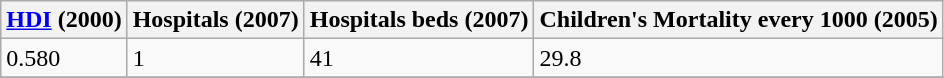<table class="wikitable" border="1">
<tr>
<th><a href='#'>HDI</a> (2000)</th>
<th>Hospitals (2007)</th>
<th>Hospitals beds (2007)</th>
<th>Children's Mortality every 1000 (2005)</th>
</tr>
<tr>
<td>0.580</td>
<td>1</td>
<td>41</td>
<td>29.8</td>
</tr>
<tr>
</tr>
</table>
